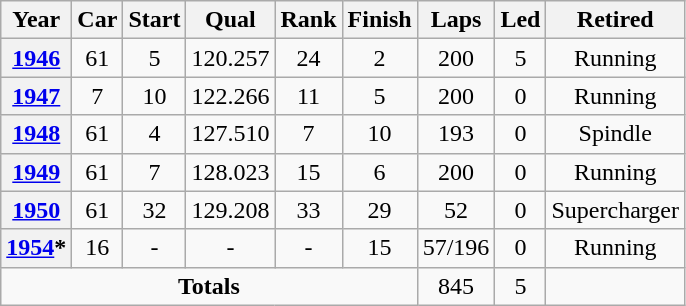<table class="wikitable" style="text-align:center">
<tr>
<th>Year</th>
<th>Car</th>
<th>Start</th>
<th>Qual</th>
<th>Rank</th>
<th>Finish</th>
<th>Laps</th>
<th>Led</th>
<th>Retired</th>
</tr>
<tr>
<th><a href='#'>1946</a></th>
<td>61</td>
<td>5</td>
<td>120.257</td>
<td>24</td>
<td>2</td>
<td>200</td>
<td>5</td>
<td>Running</td>
</tr>
<tr>
<th><a href='#'>1947</a></th>
<td>7</td>
<td>10</td>
<td>122.266</td>
<td>11</td>
<td>5</td>
<td>200</td>
<td>0</td>
<td>Running</td>
</tr>
<tr>
<th><a href='#'>1948</a></th>
<td>61</td>
<td>4</td>
<td>127.510</td>
<td>7</td>
<td>10</td>
<td>193</td>
<td>0</td>
<td>Spindle</td>
</tr>
<tr>
<th><a href='#'>1949</a></th>
<td>61</td>
<td>7</td>
<td>128.023</td>
<td>15</td>
<td>6</td>
<td>200</td>
<td>0</td>
<td>Running</td>
</tr>
<tr>
<th><a href='#'>1950</a></th>
<td>61</td>
<td>32</td>
<td>129.208</td>
<td>33</td>
<td>29</td>
<td>52</td>
<td>0</td>
<td>Supercharger</td>
</tr>
<tr>
<th><a href='#'>1954</a>*</th>
<td>16</td>
<td>-</td>
<td>-</td>
<td>-</td>
<td>15</td>
<td>57/196</td>
<td>0</td>
<td>Running</td>
</tr>
<tr>
<td colspan=6><strong>Totals</strong></td>
<td>845</td>
<td>5</td>
<td></td>
</tr>
</table>
